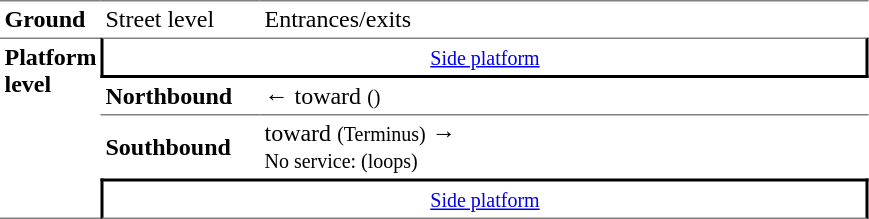<table cellspacing=0 cellpadding=3>
<tr>
<td style="border-top:solid 1px gray;" width=50><strong>Ground</strong></td>
<td style="border-top:solid 1px gray;" width=100>Street level</td>
<td style="border-top:solid 1px gray;" width=400>Entrances/exits</td>
</tr>
<tr>
<td style="border-top:solid 1px gray;border-bottom:solid 1px gray;" rowspan=4 valign=top><strong>Platform level</strong></td>
<td style="border-top:solid 1px gray;border-right:solid 2px black;border-left:solid 2px black;border-bottom:solid 2px black;text-align:center;" colspan=2><small><a href='#'>Side platform</a></small></td>
</tr>
<tr>
<td><span><strong>Northbound</strong></span></td>
<td>←  toward  <small>()</small></td>
</tr>
<tr>
<td style="border-top:solid 1px gray;"><span><strong>Southbound</strong></span></td>
<td style="border-top:solid 1px gray;">  toward  <small>(Terminus)</small> →<br> <small>No service:  (loops)</small></td>
</tr>
<tr>
<td style="border-top:solid 2px black;border-right:solid 2px black;border-left:solid 2px black;border-bottom:solid 1px gray;text-align:center;" colspan=2><small><a href='#'>Side platform</a></small></td>
</tr>
</table>
